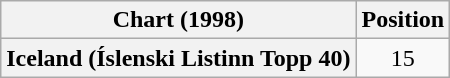<table class="wikitable plainrowheaders" style="text-align:center">
<tr>
<th scope="col">Chart (1998)</th>
<th scope="col">Position</th>
</tr>
<tr>
<th scope="row">Iceland (Íslenski Listinn Topp 40)</th>
<td>15</td>
</tr>
</table>
